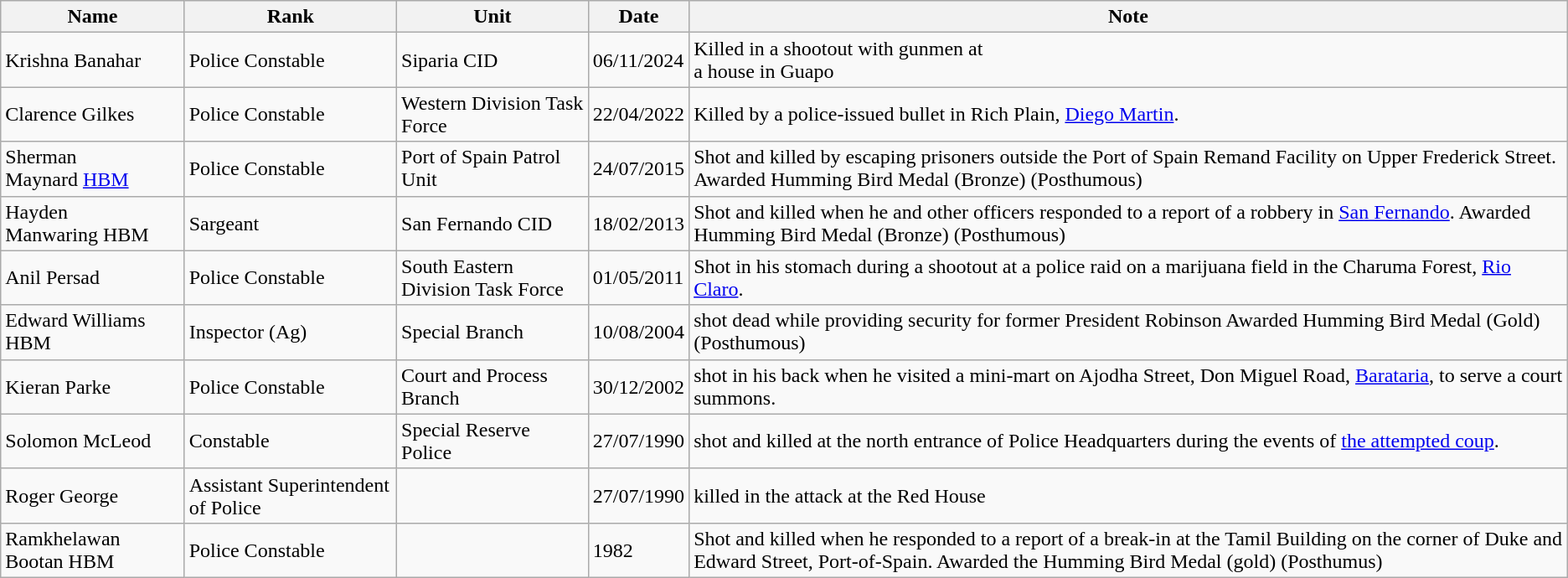<table class="wikitable sortable">
<tr>
<th>Name</th>
<th>Rank</th>
<th>Unit</th>
<th>Date</th>
<th>Note</th>
</tr>
<tr>
<td>Krishna Banahar</td>
<td>Police Constable</td>
<td>Siparia CID</td>
<td>06/11/2024</td>
<td>Killed in a shootout with gunmen at<br>a house in Guapo</td>
</tr>
<tr>
<td>Clarence Gilkes</td>
<td>Police Constable</td>
<td>Western Division Task Force</td>
<td>22/04/2022</td>
<td>Killed by a police-issued bullet in Rich Plain, <a href='#'>Diego Martin</a>.</td>
</tr>
<tr>
<td>Sherman<br>Maynard <a href='#'>HBM</a></td>
<td>Police Constable</td>
<td>Port of Spain Patrol Unit</td>
<td>24/07/2015</td>
<td>Shot and killed by escaping prisoners outside the Port of Spain Remand Facility on Upper Frederick Street. Awarded Humming Bird Medal (Bronze) (Posthumous)</td>
</tr>
<tr>
<td>Hayden<br>Manwaring HBM</td>
<td>Sargeant</td>
<td>San Fernando CID</td>
<td>18/02/2013</td>
<td>Shot and killed when he and other officers responded to a report of a robbery in <a href='#'>San Fernando</a>. Awarded Humming Bird Medal (Bronze) (Posthumous)</td>
</tr>
<tr>
<td>Anil Persad</td>
<td>Police Constable</td>
<td>South Eastern Division Task Force</td>
<td>01/05/2011</td>
<td>Shot in his stomach during a shootout at a police raid on a marijuana field in the Charuma Forest, <a href='#'>Rio Claro</a>.</td>
</tr>
<tr>
<td>Edward Williams HBM</td>
<td>Inspector (Ag)</td>
<td>Special Branch</td>
<td>10/08/2004</td>
<td>shot dead while providing security for former President Robinson Awarded Humming Bird Medal (Gold) (Posthumous)</td>
</tr>
<tr>
<td>Kieran Parke</td>
<td>Police Constable</td>
<td>Court and Process Branch</td>
<td>30/12/2002</td>
<td>shot in his back when he visited a mini-mart on Ajodha Street, Don Miguel Road, <a href='#'>Barataria</a>, to serve a court summons.</td>
</tr>
<tr>
<td>Solomon McLeod</td>
<td>Constable</td>
<td>Special Reserve Police</td>
<td>27/07/1990</td>
<td>shot and killed at the north entrance of Police Headquarters during the events of <a href='#'>the attempted coup</a>.</td>
</tr>
<tr>
<td>Roger George</td>
<td>Assistant Superintendent of Police</td>
<td></td>
<td>27/07/1990</td>
<td>killed in the attack at the Red House</td>
</tr>
<tr>
<td>Ramkhelawan Bootan HBM</td>
<td>Police Constable</td>
<td></td>
<td>1982</td>
<td>Shot and killed when he responded to a report of a break-in at the Tamil Building on the corner of Duke and Edward Street, Port-of-Spain. Awarded the Humming Bird Medal (gold) (Posthumus)</td>
</tr>
</table>
